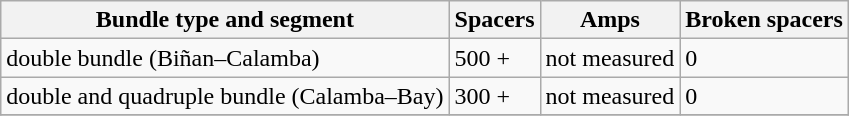<table class="wikitable">
<tr>
<th>Bundle type and segment</th>
<th>Spacers</th>
<th>Amps</th>
<th>Broken spacers</th>
</tr>
<tr>
<td>double bundle (Biñan–Calamba)</td>
<td>500 +</td>
<td>not measured</td>
<td>0</td>
</tr>
<tr>
<td>double and quadruple bundle (Calamba–Bay)</td>
<td>300 +</td>
<td>not measured</td>
<td>0</td>
</tr>
<tr>
</tr>
</table>
